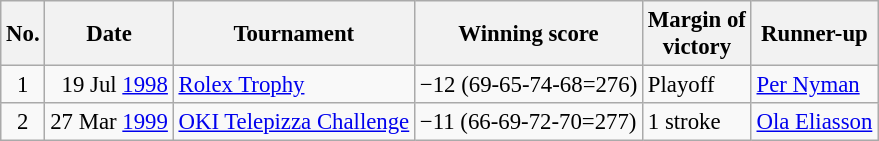<table class="wikitable" style="font-size:95%;">
<tr>
<th>No.</th>
<th>Date</th>
<th>Tournament</th>
<th>Winning score</th>
<th>Margin of<br>victory</th>
<th>Runner-up</th>
</tr>
<tr>
<td align=center>1</td>
<td align=right>19 Jul <a href='#'>1998</a></td>
<td><a href='#'>Rolex Trophy</a></td>
<td>−12 (69-65-74-68=276)</td>
<td>Playoff</td>
<td> <a href='#'>Per Nyman</a></td>
</tr>
<tr>
<td align=center>2</td>
<td align=right>27 Mar <a href='#'>1999</a></td>
<td><a href='#'>OKI Telepizza Challenge</a></td>
<td>−11 (66-69-72-70=277)</td>
<td>1 stroke</td>
<td> <a href='#'>Ola Eliasson</a></td>
</tr>
</table>
